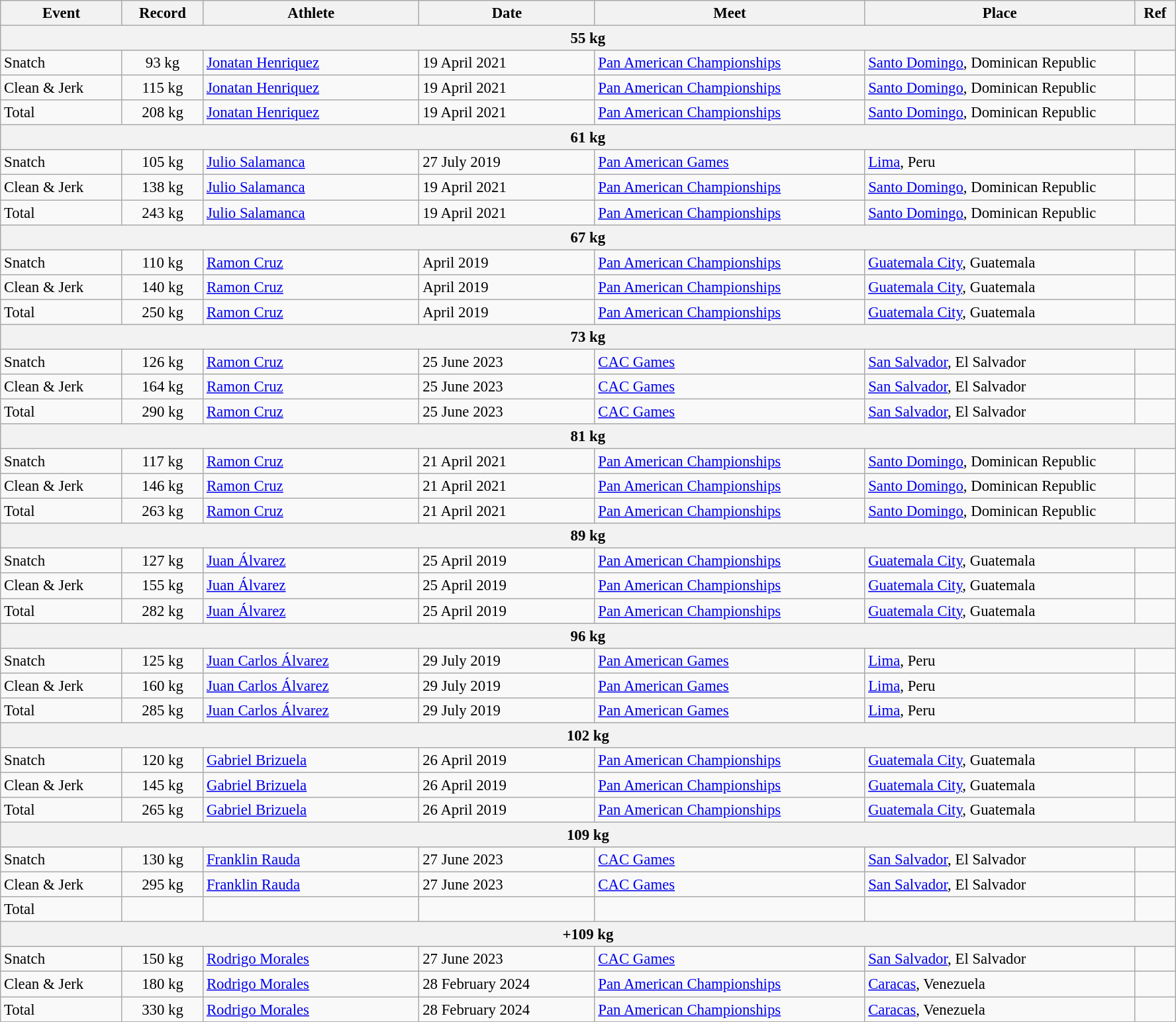<table class="wikitable" style="font-size:95%;">
<tr>
<th width=9%>Event</th>
<th width=6%>Record</th>
<th width=16%>Athlete</th>
<th width=13%>Date</th>
<th width=20%>Meet</th>
<th width=20%>Place</th>
<th width=3%>Ref</th>
</tr>
<tr bgcolor="#DDDDDD">
<th colspan="7">55 kg</th>
</tr>
<tr>
<td>Snatch</td>
<td align="center">93 kg</td>
<td><a href='#'>Jonatan Henriquez</a></td>
<td>19 April 2021</td>
<td><a href='#'>Pan American Championships</a></td>
<td><a href='#'>Santo Domingo</a>, Dominican Republic</td>
<td></td>
</tr>
<tr>
<td>Clean & Jerk</td>
<td align="center">115 kg</td>
<td><a href='#'>Jonatan Henriquez</a></td>
<td>19 April 2021</td>
<td><a href='#'>Pan American Championships</a></td>
<td><a href='#'>Santo Domingo</a>, Dominican Republic</td>
<td></td>
</tr>
<tr>
<td>Total</td>
<td align="center">208 kg</td>
<td><a href='#'>Jonatan Henriquez</a></td>
<td>19 April 2021</td>
<td><a href='#'>Pan American Championships</a></td>
<td><a href='#'>Santo Domingo</a>, Dominican Republic</td>
<td></td>
</tr>
<tr bgcolor="#DDDDDD">
<th colspan="7">61 kg</th>
</tr>
<tr>
<td>Snatch</td>
<td align="center">105 kg</td>
<td><a href='#'>Julio Salamanca</a></td>
<td>27 July 2019</td>
<td><a href='#'>Pan American Games</a></td>
<td><a href='#'>Lima</a>, Peru</td>
<td></td>
</tr>
<tr>
<td>Clean & Jerk</td>
<td align="center">138 kg</td>
<td><a href='#'>Julio Salamanca</a></td>
<td>19 April 2021</td>
<td><a href='#'>Pan American Championships</a></td>
<td><a href='#'>Santo Domingo</a>, Dominican Republic</td>
<td></td>
</tr>
<tr>
<td>Total</td>
<td align="center">243 kg</td>
<td><a href='#'>Julio Salamanca</a></td>
<td>19 April 2021</td>
<td><a href='#'>Pan American Championships</a></td>
<td><a href='#'>Santo Domingo</a>, Dominican Republic</td>
<td></td>
</tr>
<tr bgcolor="#DDDDDD">
<th colspan="7">67 kg</th>
</tr>
<tr>
<td>Snatch</td>
<td align="center">110 kg</td>
<td><a href='#'>Ramon Cruz</a></td>
<td>April 2019</td>
<td><a href='#'>Pan American Championships</a></td>
<td><a href='#'>Guatemala City</a>, Guatemala</td>
<td></td>
</tr>
<tr>
<td>Clean & Jerk</td>
<td align="center">140 kg</td>
<td><a href='#'>Ramon Cruz</a></td>
<td>April 2019</td>
<td><a href='#'>Pan American Championships</a></td>
<td><a href='#'>Guatemala City</a>, Guatemala</td>
<td></td>
</tr>
<tr>
<td>Total</td>
<td align="center">250 kg</td>
<td><a href='#'>Ramon Cruz</a></td>
<td>April 2019</td>
<td><a href='#'>Pan American Championships</a></td>
<td><a href='#'>Guatemala City</a>, Guatemala</td>
<td></td>
</tr>
<tr bgcolor="#DDDDDD">
<th colspan="7">73 kg</th>
</tr>
<tr>
<td>Snatch</td>
<td align="center">126 kg</td>
<td><a href='#'>Ramon Cruz</a></td>
<td>25 June 2023</td>
<td><a href='#'>CAC Games</a></td>
<td><a href='#'>San Salvador</a>, El Salvador</td>
<td></td>
</tr>
<tr>
<td>Clean & Jerk</td>
<td align="center">164 kg</td>
<td><a href='#'>Ramon Cruz</a></td>
<td>25 June 2023</td>
<td><a href='#'>CAC Games</a></td>
<td><a href='#'>San Salvador</a>, El Salvador</td>
<td></td>
</tr>
<tr>
<td>Total</td>
<td align="center">290 kg</td>
<td><a href='#'>Ramon Cruz</a></td>
<td>25 June 2023</td>
<td><a href='#'>CAC Games</a></td>
<td><a href='#'>San Salvador</a>, El Salvador</td>
<td></td>
</tr>
<tr bgcolor="#DDDDDD">
<th colspan="7">81 kg</th>
</tr>
<tr>
<td>Snatch</td>
<td align="center">117 kg</td>
<td><a href='#'>Ramon Cruz</a></td>
<td>21 April 2021</td>
<td><a href='#'>Pan American Championships</a></td>
<td><a href='#'>Santo Domingo</a>, Dominican Republic</td>
<td></td>
</tr>
<tr>
<td>Clean & Jerk</td>
<td align="center">146 kg</td>
<td><a href='#'>Ramon Cruz</a></td>
<td>21 April 2021</td>
<td><a href='#'>Pan American Championships</a></td>
<td><a href='#'>Santo Domingo</a>, Dominican Republic</td>
<td></td>
</tr>
<tr>
<td>Total</td>
<td align="center">263 kg</td>
<td><a href='#'>Ramon Cruz</a></td>
<td>21 April 2021</td>
<td><a href='#'>Pan American Championships</a></td>
<td><a href='#'>Santo Domingo</a>, Dominican Republic</td>
<td></td>
</tr>
<tr bgcolor="#DDDDDD">
<th colspan="7">89 kg</th>
</tr>
<tr>
<td>Snatch</td>
<td align="center">127 kg</td>
<td><a href='#'>Juan Álvarez</a></td>
<td>25 April 2019</td>
<td><a href='#'>Pan American Championships</a></td>
<td><a href='#'>Guatemala City</a>, Guatemala</td>
<td></td>
</tr>
<tr>
<td>Clean & Jerk</td>
<td align="center">155 kg</td>
<td><a href='#'>Juan Álvarez</a></td>
<td>25 April 2019</td>
<td><a href='#'>Pan American Championships</a></td>
<td><a href='#'>Guatemala City</a>, Guatemala</td>
<td></td>
</tr>
<tr>
<td>Total</td>
<td align="center">282 kg</td>
<td><a href='#'>Juan Álvarez</a></td>
<td>25 April 2019</td>
<td><a href='#'>Pan American Championships</a></td>
<td><a href='#'>Guatemala City</a>, Guatemala</td>
<td></td>
</tr>
<tr bgcolor="#DDDDDD">
<th colspan="7">96 kg</th>
</tr>
<tr>
<td>Snatch</td>
<td align="center">125 kg</td>
<td><a href='#'>Juan Carlos Álvarez</a></td>
<td>29 July 2019</td>
<td><a href='#'>Pan American Games</a></td>
<td><a href='#'>Lima</a>, Peru</td>
<td></td>
</tr>
<tr>
<td>Clean & Jerk</td>
<td align="center">160 kg</td>
<td><a href='#'>Juan Carlos Álvarez</a></td>
<td>29 July 2019</td>
<td><a href='#'>Pan American Games</a></td>
<td><a href='#'>Lima</a>, Peru</td>
<td></td>
</tr>
<tr>
<td>Total</td>
<td align="center">285 kg</td>
<td><a href='#'>Juan Carlos Álvarez</a></td>
<td>29 July 2019</td>
<td><a href='#'>Pan American Games</a></td>
<td><a href='#'>Lima</a>, Peru</td>
<td></td>
</tr>
<tr bgcolor="#DDDDDD">
<th colspan="7">102 kg</th>
</tr>
<tr>
<td>Snatch</td>
<td align="center">120 kg</td>
<td><a href='#'>Gabriel Brizuela</a></td>
<td>26 April 2019</td>
<td><a href='#'>Pan American Championships</a></td>
<td><a href='#'>Guatemala City</a>, Guatemala</td>
<td></td>
</tr>
<tr>
<td>Clean & Jerk</td>
<td align="center">145 kg</td>
<td><a href='#'>Gabriel Brizuela</a></td>
<td>26 April 2019</td>
<td><a href='#'>Pan American Championships</a></td>
<td><a href='#'>Guatemala City</a>, Guatemala</td>
<td></td>
</tr>
<tr>
<td>Total</td>
<td align="center">265 kg</td>
<td><a href='#'>Gabriel Brizuela</a></td>
<td>26 April 2019</td>
<td><a href='#'>Pan American Championships</a></td>
<td><a href='#'>Guatemala City</a>, Guatemala</td>
<td></td>
</tr>
<tr bgcolor="#DDDDDD">
<th colspan="7">109 kg</th>
</tr>
<tr>
<td>Snatch</td>
<td align="center">130 kg</td>
<td><a href='#'>Franklin Rauda</a></td>
<td>27 June 2023</td>
<td><a href='#'>CAC Games</a></td>
<td><a href='#'>San Salvador</a>, El Salvador</td>
<td></td>
</tr>
<tr>
<td>Clean & Jerk</td>
<td align="center">295 kg</td>
<td><a href='#'>Franklin Rauda</a></td>
<td>27 June 2023</td>
<td><a href='#'>CAC Games</a></td>
<td><a href='#'>San Salvador</a>, El Salvador</td>
<td></td>
</tr>
<tr>
<td>Total</td>
<td align="center"></td>
<td></td>
<td></td>
<td></td>
<td></td>
<td></td>
</tr>
<tr bgcolor="#DDDDDD">
<th colspan="7">+109 kg</th>
</tr>
<tr>
<td>Snatch</td>
<td align="center">150 kg</td>
<td><a href='#'>Rodrigo Morales</a></td>
<td>27 June 2023</td>
<td><a href='#'>CAC Games</a></td>
<td><a href='#'>San Salvador</a>, El Salvador</td>
<td></td>
</tr>
<tr>
<td>Clean & Jerk</td>
<td align="center">180 kg</td>
<td><a href='#'>Rodrigo Morales</a></td>
<td>28 February 2024</td>
<td><a href='#'>Pan American Championships</a></td>
<td><a href='#'>Caracas</a>, Venezuela</td>
<td></td>
</tr>
<tr>
<td>Total</td>
<td align="center">330 kg</td>
<td><a href='#'>Rodrigo Morales</a></td>
<td>28 February 2024</td>
<td><a href='#'>Pan American Championships</a></td>
<td><a href='#'>Caracas</a>, Venezuela</td>
<td></td>
</tr>
</table>
